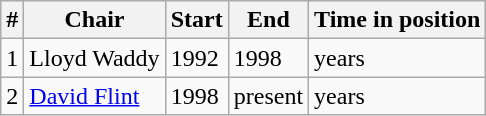<table class="wikitable sortable">
<tr>
<th>#</th>
<th class=unsortable>Chair</th>
<th>Start</th>
<th>End</th>
<th>Time in position</th>
</tr>
<tr>
<td>1</td>
<td>Lloyd Waddy  </td>
<td>1992</td>
<td>1998</td>
<td> years</td>
</tr>
<tr>
<td>2</td>
<td><a href='#'>David Flint</a> </td>
<td>1998</td>
<td>present</td>
<td> years</td>
</tr>
</table>
